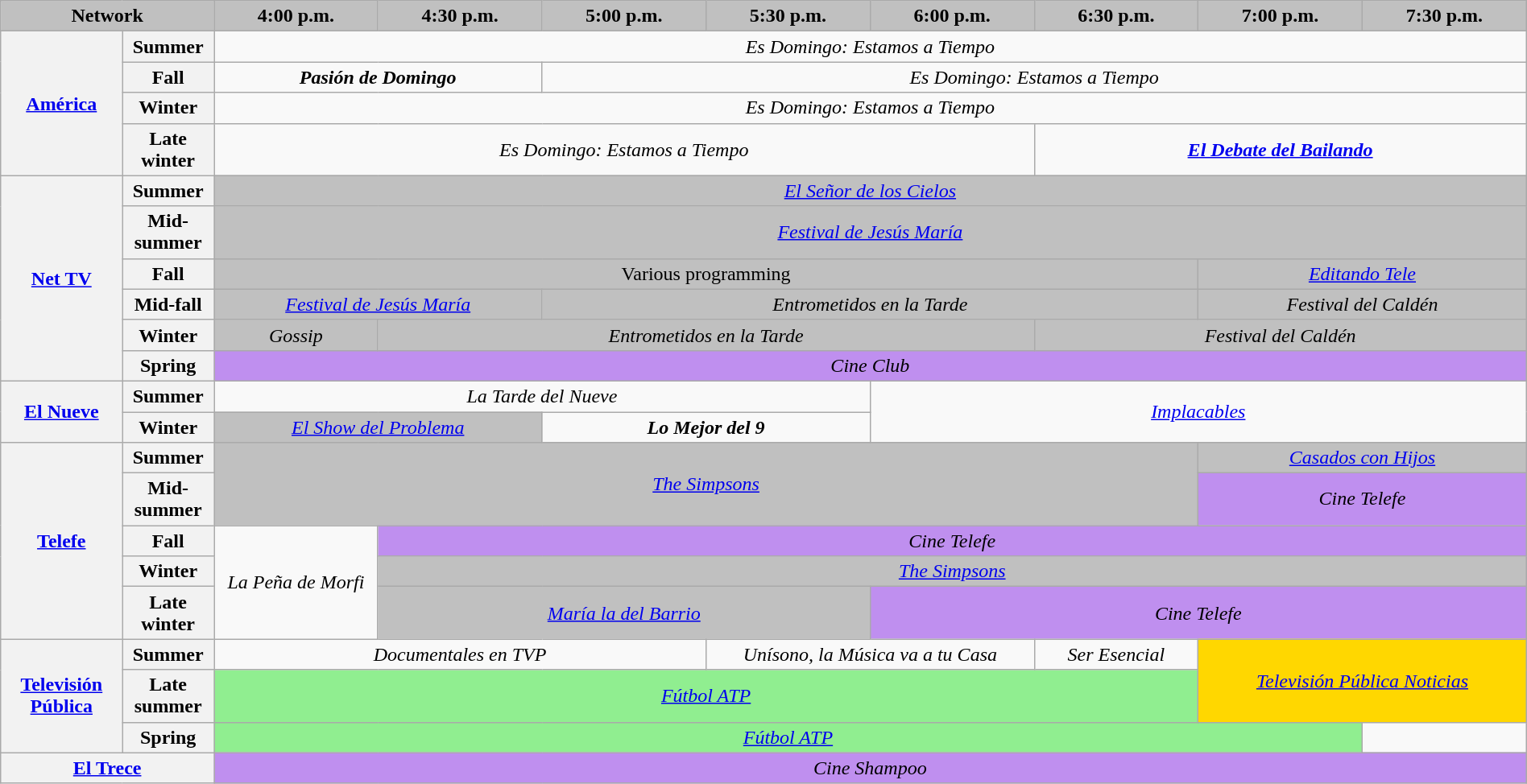<table class="wikitable" style="width:100%;margin-right:0;text-align:center">
<tr>
<th colspan="2" style="background-color:#C0C0C0;width:13%;">Network</th>
<th style="background-color:#C0C0C0;text-align:center;width:10%;">4:00 p.m.</th>
<th style="background-color:#C0C0C0;text-align:center;width:10%;">4:30 p.m.</th>
<th style="background-color:#C0C0C0;text-align:center;width:10%;">5:00 p.m.</th>
<th style="background-color:#C0C0C0;text-align:center;width:10%;">5:30 p.m.</th>
<th style="background-color:#C0C0C0;text-align:center;width:10%;">6:00 p.m.</th>
<th style="background-color:#C0C0C0;text-align:center;width:10%;">6:30 p.m.</th>
<th style="background-color:#C0C0C0;text-align:center;width:10%;">7:00 p.m.</th>
<th style="background-color:#C0C0C0;text-align:center;width:10%;">7:30 p.m.</th>
</tr>
<tr>
<th rowspan="4"><a href='#'>América</a></th>
<th>Summer</th>
<td colspan="8"><em>Es Domingo: Estamos a Tiempo</em> </td>
</tr>
<tr>
<th>Fall</th>
<td colspan="2"><strong><em>Pasión de Domingo</em></strong><br></td>
<td colspan="6"><em>Es Domingo: Estamos a Tiempo</em></td>
</tr>
<tr>
<th>Winter</th>
<td colspan="8"><em>Es Domingo: Estamos a Tiempo</em> </td>
</tr>
<tr>
<th>Late winter</th>
<td colspan="5"><em>Es Domingo: Estamos a Tiempo</em> </td>
<td colspan="3"><strong><em><a href='#'>El Debate del Bailando</a></em></strong></td>
</tr>
<tr>
<th rowspan="6"><a href='#'>Net TV</a></th>
<th>Summer</th>
<td style="background:#C0C0C0;" colspan="8"><em><a href='#'>El Señor de los Cielos</a></em> </td>
</tr>
<tr>
<th>Mid-summer</th>
<td style="background:#C0C0C0;" colspan="8"><em><a href='#'>Festival de Jesús María</a></em> </td>
</tr>
<tr>
<th>Fall</th>
<td style="background:#C0C0C0;" colspan="6">Various programming</td>
<td style="background:#C0C0C0;" colspan="2"><em><a href='#'>Editando Tele</a></em> </td>
</tr>
<tr>
<th>Mid-fall</th>
<td style="background:#C0C0C0;" colspan="2"><em><a href='#'>Festival de Jesús María</a></em>  </td>
<td style="background:#C0C0C0;" colspan="4"><em>Entrometidos en la Tarde</em> </td>
<td style="background:#C0C0C0;" colspan="2"><em>Festival del Caldén</em>  </td>
</tr>
<tr>
<th>Winter</th>
<td style="background:#C0C0C0;"><em>Gossip</em>  </td>
<td style="background:#C0C0C0;" colspan="4"><em>Entrometidos en la Tarde</em> </td>
<td style="background:#C0C0C0;" colspan="3"><em>Festival del Caldén</em> </td>
</tr>
<tr>
<th>Spring</th>
<td style="background:#bf8fef;" colspan="8"><em>Cine Club</em> </td>
</tr>
<tr>
<th rowspan="2"><a href='#'>El Nueve</a></th>
<th>Summer</th>
<td colspan="4"><em>La Tarde del Nueve</em></td>
<td colspan="4" rowspan="2"><em><a href='#'>Implacables</a></em></td>
</tr>
<tr>
<th>Winter</th>
<td style="background:#C0C0C0;" colspan="2"><em><a href='#'>El Show del Problema</a></em>  </td>
<td colspan="2"><strong><em>Lo Mejor del 9</em></strong></td>
</tr>
<tr>
<th rowspan="5"><a href='#'>Telefe</a></th>
<th>Summer</th>
<td style="background:#C0C0C0;" colspan="6" rowspan="2"><em><a href='#'>The Simpsons</a></em>  </td>
<td style="background:#C0C0C0;" colspan="2"><em><a href='#'>Casados con Hijos</a></em>  </td>
</tr>
<tr>
<th>Mid-summer</th>
<td style="background:#bf8fef;" colspan="2"><em>Cine Telefe</em><br></td>
</tr>
<tr>
<th>Fall</th>
<td rowspan="3"><em>La Peña de Morfi</em> </td>
<td style="background:#bf8fef;" colspan="7"><em>Cine Telefe</em> </td>
</tr>
<tr>
<th>Winter</th>
<td style="background:#C0C0C0;" colspan="7"><em><a href='#'>The Simpsons</a></em>  </td>
</tr>
<tr>
<th>Late winter</th>
<td style="background:#C0C0C0;" colspan="3"><em><a href='#'>María la del Barrio</a></em> </td>
<td style="background:#bf8fef;" colspan="4"><em>Cine Telefe</em></td>
</tr>
<tr>
<th rowspan="3"><a href='#'>Televisión Pública</a></th>
<th>Summer</th>
<td colspan="3"><em>Documentales en TVP</em></td>
<td colspan="2"><em>Unísono, la Música va a tu Casa</em></td>
<td><em>Ser Esencial</em></td>
<td style="background:#ffd700;" colspan="2" rowspan="2"><em><a href='#'>Televisión Pública Noticias</a></em></td>
</tr>
<tr>
<th>Late summer</th>
<td style="background:lightgreen;" colspan="6"><em><a href='#'>Fútbol ATP</a></em></td>
</tr>
<tr>
<th>Spring</th>
<td style="background:lightgreen;" colspan="7"><em><a href='#'>Fútbol ATP</a></em> </td>
<td></td>
</tr>
<tr>
<th colspan="2"><a href='#'>El Trece</a></th>
<td style="background:#bf8fef;" colspan="8"><em>Cine Shampoo</em>  </td>
</tr>
</table>
